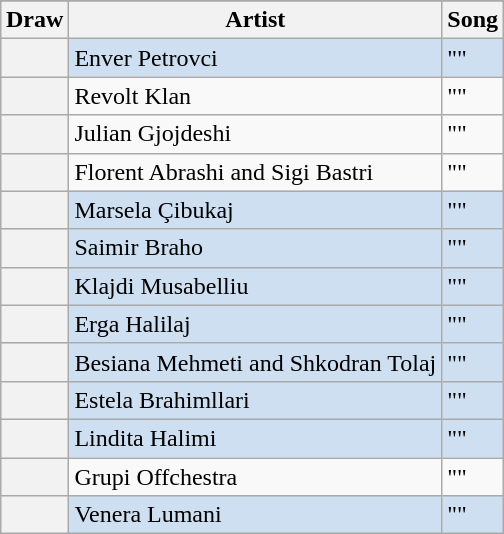<table class="sortable wikitable plainrowheaders" style="margin: 1em auto 1em auto;">
<tr>
</tr>
<tr>
<th>Draw</th>
<th>Artist</th>
<th>Song</th>
</tr>
<tr style="background:#CEDFF2;">
<th scope="row"></th>
<td>Enver Petrovci</td>
<td>""</td>
</tr>
<tr>
<th scope="row"></th>
<td>Revolt Klan</td>
<td>""</td>
</tr>
<tr>
<th scope="row"></th>
<td>Julian Gjojdeshi</td>
<td>""</td>
</tr>
<tr>
<th scope="row"></th>
<td>Florent Abrashi and Sigi Bastri</td>
<td>""</td>
</tr>
<tr style="background:#CEDFF2;">
<th scope="row"></th>
<td>Marsela Çibukaj</td>
<td>""</td>
</tr>
<tr style="background:#CEDFF2;">
<th scope="row"></th>
<td>Saimir Braho</td>
<td>""</td>
</tr>
<tr style="background:#CEDFF2;">
<th scope="row"></th>
<td>Klajdi Musabelliu</td>
<td>""</td>
</tr>
<tr style="background:#CEDFF2;">
<th scope="row"></th>
<td>Erga Halilaj</td>
<td>""</td>
</tr>
<tr style="background:#CEDFF2;">
<th scope="row"></th>
<td>Besiana Mehmeti and Shkodran Tolaj</td>
<td>""</td>
</tr>
<tr style="background:#CEDFF2;">
<th scope="row"></th>
<td>Estela Brahimllari</td>
<td>""</td>
</tr>
<tr style="background:#CEDFF2;">
<th scope="row"></th>
<td>Lindita Halimi</td>
<td>""</td>
</tr>
<tr>
<th scope="row"></th>
<td>Grupi Offchestra</td>
<td>""</td>
</tr>
<tr style="background:#CEDFF2;">
<th scope="row"></th>
<td>Venera Lumani</td>
<td>""</td>
</tr>
</table>
